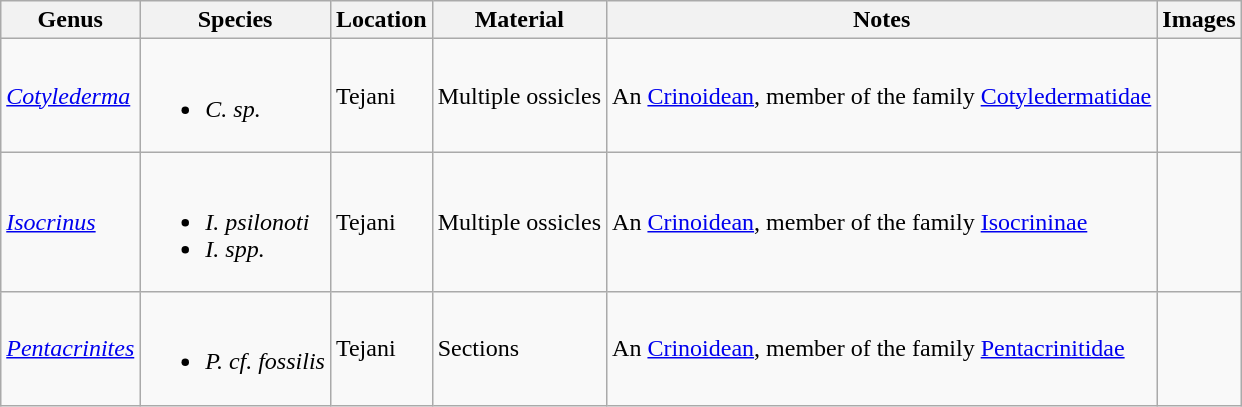<table class="wikitable" align="center">
<tr>
<th>Genus</th>
<th>Species</th>
<th>Location</th>
<th>Material</th>
<th>Notes</th>
<th>Images</th>
</tr>
<tr>
<td><em><a href='#'>Cotylederma</a></em></td>
<td><br><ul><li><em>C. sp.</em></li></ul></td>
<td>Tejani</td>
<td>Multiple ossicles</td>
<td>An <a href='#'>Crinoidean</a>, member of the family <a href='#'>Cotyledermatidae</a></td>
<td></td>
</tr>
<tr>
<td><em><a href='#'>Isocrinus</a></em></td>
<td><br><ul><li><em>I. psilonoti</em></li><li><em>I. spp.</em></li></ul></td>
<td>Tejani</td>
<td>Multiple ossicles</td>
<td>An <a href='#'>Crinoidean</a>, member of the family <a href='#'>Isocrininae</a></td>
<td></td>
</tr>
<tr>
<td><em><a href='#'>Pentacrinites</a></em></td>
<td><br><ul><li><em>P. cf. fossilis</em></li></ul></td>
<td>Tejani</td>
<td>Sections</td>
<td>An <a href='#'>Crinoidean</a>, member of the family <a href='#'>Pentacrinitidae</a></td>
<td></td>
</tr>
</table>
